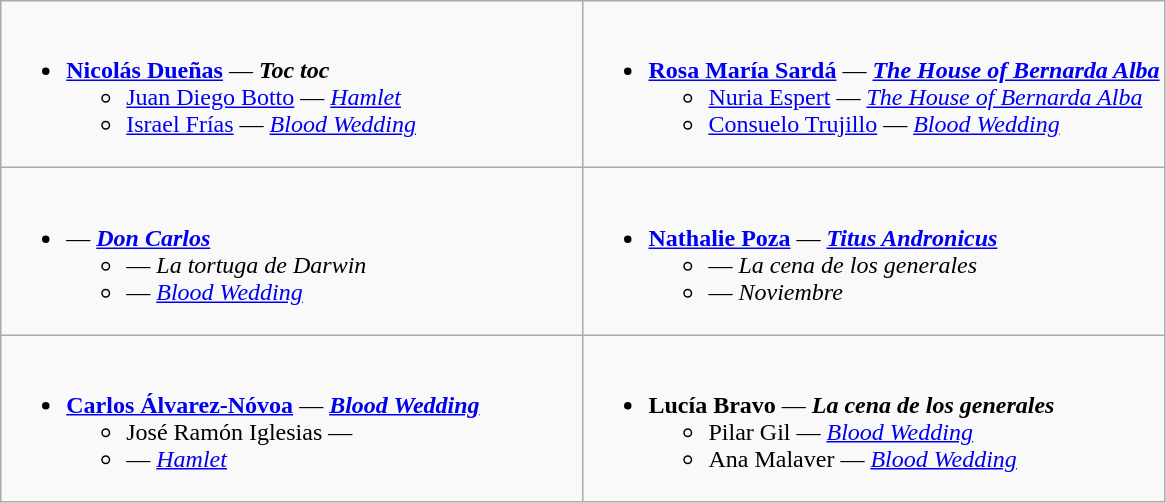<table class=wikitable>
<tr>
<td style="vertical-align:top;" width="50%"><br><ul><li><strong><a href='#'>Nicolás Dueñas</a></strong> — <strong><em>Toc toc</em></strong><ul><li><a href='#'>Juan Diego Botto</a> — <em><a href='#'>Hamlet</a></em></li><li><a href='#'>Israel Frías</a> — <em><a href='#'>Blood Wedding</a></em></li></ul></li></ul></td>
<td style="vertical-align:top;" width="50%"><br><ul><li><strong><a href='#'>Rosa María Sardá</a></strong> — <strong><em><a href='#'>The House of Bernarda Alba</a></em></strong><ul><li><a href='#'>Nuria Espert</a> — <em><a href='#'>The House of Bernarda Alba</a></em></li><li><a href='#'>Consuelo Trujillo</a> — <em><a href='#'>Blood Wedding</a></em></li></ul></li></ul></td>
</tr>
<tr>
<td style="vertical-align:top;" width="50%"><br><ul><li><strong></strong> — <strong><em><a href='#'>Don Carlos</a></em></strong><ul><li> — <em>La tortuga de Darwin</em></li><li> — <em><a href='#'>Blood Wedding</a></em></li></ul></li></ul></td>
<td style="vertical-align:top;" width="50%"><br><ul><li><strong><a href='#'>Nathalie Poza</a></strong> — <strong><em><a href='#'>Titus Andronicus</a></em></strong><ul><li> — <em>La cena de los generales</em></li><li> — <em>Noviembre</em></li></ul></li></ul></td>
</tr>
<tr>
<td style="vertical-align:top;" width="50%"><br><ul><li><strong><a href='#'>Carlos Álvarez-Nóvoa</a></strong> — <strong><em><a href='#'>Blood Wedding</a></em></strong><ul><li>José Ramón Iglesias — <em></em></li><li> — <em><a href='#'>Hamlet</a></em></li></ul></li></ul></td>
<td style="vertical-align:top;" width="50%"><br><ul><li><strong>Lucía Bravo</strong> — <strong><em>La cena de los generales</em></strong><ul><li>Pilar Gil — <em><a href='#'>Blood Wedding</a></em></li><li>Ana Malaver — <em><a href='#'>Blood Wedding</a></em></li></ul></li></ul></td>
</tr>
</table>
